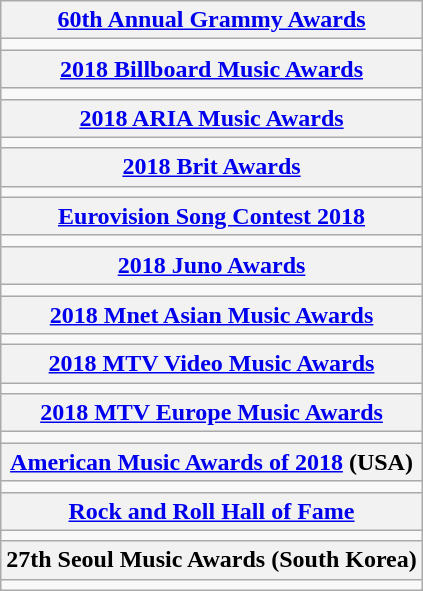<table class="wikitable">
<tr>
<th><a href='#'>60th Annual Grammy Awards</a></th>
</tr>
<tr>
<td></td>
</tr>
<tr>
<th><a href='#'>2018 Billboard Music Awards</a></th>
</tr>
<tr>
<td></td>
</tr>
<tr>
<th><a href='#'>2018 ARIA Music Awards</a></th>
</tr>
<tr>
<td></td>
</tr>
<tr>
<th><a href='#'>2018 Brit Awards</a></th>
</tr>
<tr>
<td></td>
</tr>
<tr>
<th><a href='#'>Eurovision Song Contest 2018</a></th>
</tr>
<tr>
<td></td>
</tr>
<tr>
<th><a href='#'>2018 Juno Awards</a></th>
</tr>
<tr>
<td></td>
</tr>
<tr>
<th><a href='#'>2018 Mnet Asian Music Awards</a></th>
</tr>
<tr>
<td></td>
</tr>
<tr>
<th><a href='#'>2018 MTV Video Music Awards</a></th>
</tr>
<tr>
<td></td>
</tr>
<tr>
<th><a href='#'>2018 MTV Europe Music Awards</a></th>
</tr>
<tr>
<td></td>
</tr>
<tr>
<th><a href='#'>American Music Awards of 2018</a> (USA)</th>
</tr>
<tr>
<td></td>
</tr>
<tr>
<th><a href='#'>Rock and Roll Hall of Fame</a></th>
</tr>
<tr>
<td></td>
</tr>
<tr>
<th>27th Seoul Music Awards (South Korea)</th>
</tr>
<tr>
<td></td>
</tr>
</table>
